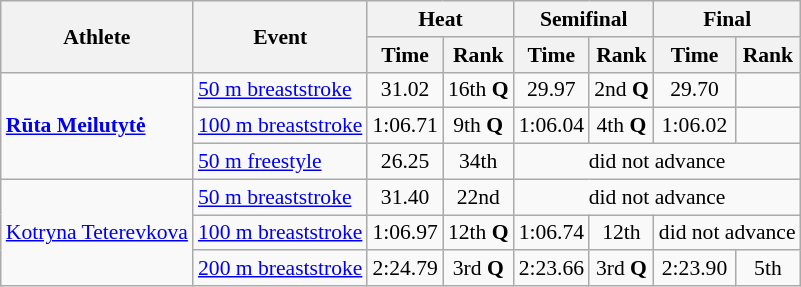<table class="wikitable" style="font-size:90%;">
<tr>
<th rowspan="2">Athlete</th>
<th rowspan="2">Event</th>
<th colspan="2">Heat</th>
<th colspan="2">Semifinal</th>
<th colspan="2">Final</th>
</tr>
<tr>
<th>Time</th>
<th>Rank</th>
<th>Time</th>
<th>Rank</th>
<th>Time</th>
<th>Rank</th>
</tr>
<tr align="center">
<td align="left" rowspan=3><strong><a href='#'>Rūta Meilutytė</a></strong></td>
<td align="left"><a href='#'>50 m breaststroke</a></td>
<td>31.02</td>
<td>16th <strong>Q</strong></td>
<td>29.97</td>
<td>2nd <strong>Q</strong></td>
<td>29.70</td>
<td></td>
</tr>
<tr align="center">
<td align="left"><a href='#'>100 m breaststroke</a></td>
<td>1:06.71</td>
<td>9th <strong>Q</strong></td>
<td>1:06.04</td>
<td>4th <strong>Q</strong></td>
<td>1:06.02</td>
<td></td>
</tr>
<tr align="center">
<td align="left"><a href='#'>50 m freestyle</a></td>
<td>26.25</td>
<td>34th</td>
<td colspan=4>did not advance</td>
</tr>
<tr align="center">
<td align="left" rowspan=3><a href='#'>Kotryna Teterevkova</a></td>
<td align="left"><a href='#'>50 m breaststroke</a></td>
<td>31.40</td>
<td>22nd</td>
<td colspan=4>did not advance</td>
</tr>
<tr align="center">
<td align="left"><a href='#'>100 m breaststroke</a></td>
<td>1:06.97</td>
<td>12th <strong>Q</strong></td>
<td>1:06.74</td>
<td>12th</td>
<td colspan=2>did not advance</td>
</tr>
<tr align="center">
<td align="left"><a href='#'>200 m breaststroke</a></td>
<td>2:24.79</td>
<td>3rd <strong>Q</strong></td>
<td>2:23.66</td>
<td>3rd <strong>Q</strong></td>
<td>2:23.90</td>
<td>5th</td>
</tr>
</table>
